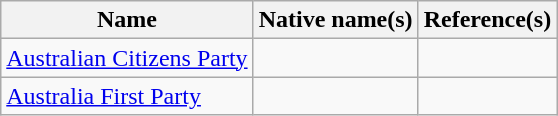<table class="wikitable">
<tr>
<th>Name</th>
<th>Native name(s)</th>
<th>Reference(s)</th>
</tr>
<tr>
<td><a href='#'>Australian Citizens Party</a></td>
<td></td>
<td></td>
</tr>
<tr>
<td><a href='#'>Australia First Party</a></td>
<td></td>
<td></td>
</tr>
</table>
